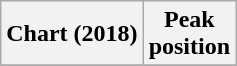<table class="wikitable plainrowheaders" style="text-align:center">
<tr>
<th scope=col>Chart (2018)</th>
<th scope=col>Peak<br>position</th>
</tr>
<tr>
</tr>
</table>
